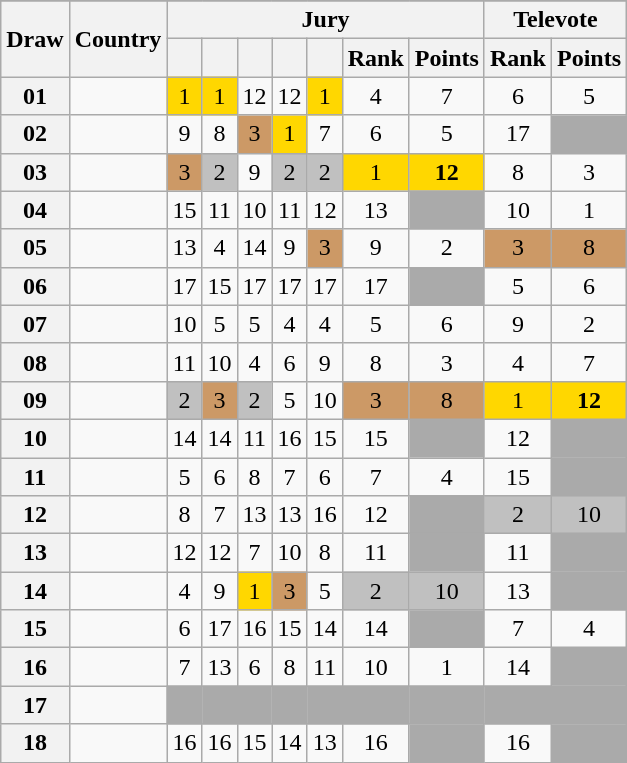<table class="sortable wikitable collapsible plainrowheaders" style="text-align:center;">
<tr>
</tr>
<tr>
<th scope="col" rowspan="2">Draw</th>
<th scope="col" rowspan="2">Country</th>
<th scope="col" colspan="7">Jury</th>
<th scope="col" colspan="2">Televote</th>
</tr>
<tr>
<th scope="col"><small></small></th>
<th scope="col"><small></small></th>
<th scope="col"><small></small></th>
<th scope="col"><small></small></th>
<th scope="col"><small></small></th>
<th scope="col">Rank</th>
<th scope="col">Points</th>
<th scope="col">Rank</th>
<th scope="col">Points</th>
</tr>
<tr>
<th scope="row" style="text-align:center;">01</th>
<td style="text-align:left;"></td>
<td style="background:gold;">1</td>
<td style="background:gold;">1</td>
<td>12</td>
<td>12</td>
<td style="background:gold;">1</td>
<td>4</td>
<td>7</td>
<td>6</td>
<td>5</td>
</tr>
<tr>
<th scope="row" style="text-align:center;">02</th>
<td style="text-align:left;"></td>
<td>9</td>
<td>8</td>
<td style="background:#CC9966;">3</td>
<td style="background:gold;">1</td>
<td>7</td>
<td>6</td>
<td>5</td>
<td>17</td>
<td style="background:#AAAAAA;"></td>
</tr>
<tr>
<th scope="row" style="text-align:center;">03</th>
<td style="text-align:left;"></td>
<td style="background:#CC9966;">3</td>
<td style="background:silver;">2</td>
<td>9</td>
<td style="background:silver;">2</td>
<td style="background:silver;">2</td>
<td style="background:gold;">1</td>
<td style="background:gold;"><strong>12</strong></td>
<td>8</td>
<td>3</td>
</tr>
<tr>
<th scope="row" style="text-align:center;">04</th>
<td style="text-align:left;"></td>
<td>15</td>
<td>11</td>
<td>10</td>
<td>11</td>
<td>12</td>
<td>13</td>
<td style="background:#AAAAAA;"></td>
<td>10</td>
<td>1</td>
</tr>
<tr>
<th scope="row" style="text-align:center;">05</th>
<td style="text-align:left;"></td>
<td>13</td>
<td>4</td>
<td>14</td>
<td>9</td>
<td style="background:#CC9966;">3</td>
<td>9</td>
<td>2</td>
<td style="background:#CC9966;">3</td>
<td style="background:#CC9966;">8</td>
</tr>
<tr>
<th scope="row" style="text-align:center;">06</th>
<td style="text-align:left;"></td>
<td>17</td>
<td>15</td>
<td>17</td>
<td>17</td>
<td>17</td>
<td>17</td>
<td style="background:#AAAAAA;"></td>
<td>5</td>
<td>6</td>
</tr>
<tr>
<th scope="row" style="text-align:center;">07</th>
<td style="text-align:left;"></td>
<td>10</td>
<td>5</td>
<td>5</td>
<td>4</td>
<td>4</td>
<td>5</td>
<td>6</td>
<td>9</td>
<td>2</td>
</tr>
<tr>
<th scope="row" style="text-align:center;">08</th>
<td style="text-align:left;"></td>
<td>11</td>
<td>10</td>
<td>4</td>
<td>6</td>
<td>9</td>
<td>8</td>
<td>3</td>
<td>4</td>
<td>7</td>
</tr>
<tr>
<th scope="row" style="text-align:center;">09</th>
<td style="text-align:left;"></td>
<td style="background:silver;">2</td>
<td style="background:#CC9966;">3</td>
<td style="background:silver;">2</td>
<td>5</td>
<td>10</td>
<td style="background:#CC9966;">3</td>
<td style="background:#CC9966;">8</td>
<td style="background:gold;">1</td>
<td style="background:gold;"><strong>12</strong></td>
</tr>
<tr>
<th scope="row" style="text-align:center;">10</th>
<td style="text-align:left;"></td>
<td>14</td>
<td>14</td>
<td>11</td>
<td>16</td>
<td>15</td>
<td>15</td>
<td style="background:#AAAAAA;"></td>
<td>12</td>
<td style="background:#AAAAAA;"></td>
</tr>
<tr>
<th scope="row" style="text-align:center;">11</th>
<td style="text-align:left;"></td>
<td>5</td>
<td>6</td>
<td>8</td>
<td>7</td>
<td>6</td>
<td>7</td>
<td>4</td>
<td>15</td>
<td style="background:#AAAAAA;"></td>
</tr>
<tr>
<th scope="row" style="text-align:center;">12</th>
<td style="text-align:left;"></td>
<td>8</td>
<td>7</td>
<td>13</td>
<td>13</td>
<td>16</td>
<td>12</td>
<td style="background:#AAAAAA;"></td>
<td style="background:silver;">2</td>
<td style="background:silver;">10</td>
</tr>
<tr>
<th scope="row" style="text-align:center;">13</th>
<td style="text-align:left;"></td>
<td>12</td>
<td>12</td>
<td>7</td>
<td>10</td>
<td>8</td>
<td>11</td>
<td style="background:#AAAAAA;"></td>
<td>11</td>
<td style="background:#AAAAAA;"></td>
</tr>
<tr>
<th scope="row" style="text-align:center;">14</th>
<td style="text-align:left;"></td>
<td>4</td>
<td>9</td>
<td style="background:gold;">1</td>
<td style="background:#CC9966;">3</td>
<td>5</td>
<td style="background:silver;">2</td>
<td style="background:silver;">10</td>
<td>13</td>
<td style="background:#AAAAAA;"></td>
</tr>
<tr>
<th scope="row" style="text-align:center;">15</th>
<td style="text-align:left;"></td>
<td>6</td>
<td>17</td>
<td>16</td>
<td>15</td>
<td>14</td>
<td>14</td>
<td style="background:#AAAAAA;"></td>
<td>7</td>
<td>4</td>
</tr>
<tr>
<th scope="row" style="text-align:center;">16</th>
<td style="text-align:left;"></td>
<td>7</td>
<td>13</td>
<td>6</td>
<td>8</td>
<td>11</td>
<td>10</td>
<td>1</td>
<td>14</td>
<td style="background:#AAAAAA;"></td>
</tr>
<tr class="sortbottom">
<th scope="row" style="text-align:center;">17</th>
<td style="text-align:left;"></td>
<td style="background:#AAAAAA;"></td>
<td style="background:#AAAAAA;"></td>
<td style="background:#AAAAAA;"></td>
<td style="background:#AAAAAA;"></td>
<td style="background:#AAAAAA;"></td>
<td style="background:#AAAAAA;"></td>
<td style="background:#AAAAAA;"></td>
<td style="background:#AAAAAA;"></td>
<td style="background:#AAAAAA;"></td>
</tr>
<tr>
<th scope="row" style="text-align:center;">18</th>
<td style="text-align:left;"></td>
<td>16</td>
<td>16</td>
<td>15</td>
<td>14</td>
<td>13</td>
<td>16</td>
<td style="background:#AAAAAA;"></td>
<td>16</td>
<td style="background:#AAAAAA;"></td>
</tr>
</table>
